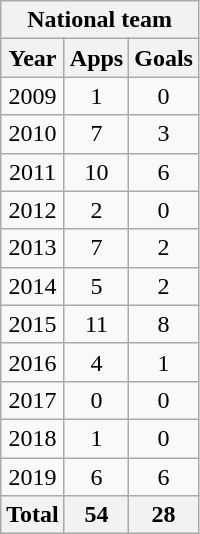<table class="wikitable" style="text-align:center">
<tr>
<th colspan=3>National team</th>
</tr>
<tr>
<th>Year</th>
<th>Apps</th>
<th>Goals</th>
</tr>
<tr>
<td>2009</td>
<td>1</td>
<td>0</td>
</tr>
<tr>
<td>2010</td>
<td>7</td>
<td>3</td>
</tr>
<tr>
<td>2011</td>
<td>10</td>
<td>6</td>
</tr>
<tr>
<td>2012</td>
<td>2</td>
<td>0</td>
</tr>
<tr>
<td>2013</td>
<td>7</td>
<td>2</td>
</tr>
<tr>
<td>2014</td>
<td>5</td>
<td>2</td>
</tr>
<tr>
<td>2015</td>
<td>11</td>
<td>8</td>
</tr>
<tr>
<td>2016</td>
<td>4</td>
<td>1</td>
</tr>
<tr>
<td>2017</td>
<td>0</td>
<td>0</td>
</tr>
<tr>
<td>2018</td>
<td>1</td>
<td>0</td>
</tr>
<tr>
<td>2019</td>
<td>6</td>
<td>6</td>
</tr>
<tr>
<th>Total</th>
<th>54</th>
<th>28</th>
</tr>
</table>
